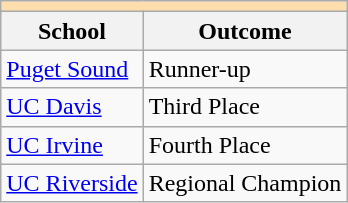<table class="wikitable" style="float:left; margin-right:1em;">
<tr>
<th colspan="3" style="background:#ffdead;"></th>
</tr>
<tr>
<th>School</th>
<th>Outcome</th>
</tr>
<tr>
<td><a href='#'>Puget Sound</a></td>
<td>Runner-up</td>
</tr>
<tr>
<td><a href='#'>UC Davis</a></td>
<td>Third Place</td>
</tr>
<tr>
<td><a href='#'>UC Irvine</a></td>
<td>Fourth Place</td>
</tr>
<tr>
<td><a href='#'>UC Riverside</a></td>
<td>Regional Champion</td>
</tr>
</table>
